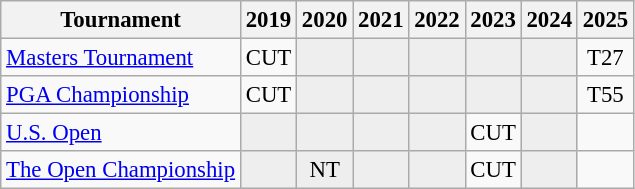<table class="wikitable" style="font-size:95%;text-align:center;">
<tr>
<th>Tournament</th>
<th>2019</th>
<th>2020</th>
<th>2021</th>
<th>2022</th>
<th>2023</th>
<th>2024</th>
<th>2025</th>
</tr>
<tr>
<td align=left><a href='#'>Masters Tournament</a></td>
<td>CUT</td>
<td style="background:#eeeeee;"></td>
<td style="background:#eeeeee;"></td>
<td style="background:#eeeeee;"></td>
<td style="background:#eeeeee;"></td>
<td style="background:#eeeeee;"></td>
<td>T27</td>
</tr>
<tr>
<td align=left><a href='#'>PGA Championship</a></td>
<td>CUT</td>
<td style="background:#eeeeee;"></td>
<td style="background:#eeeeee;"></td>
<td style="background:#eeeeee;"></td>
<td style="background:#eeeeee;"></td>
<td style="background:#eeeeee;"></td>
<td>T55</td>
</tr>
<tr>
<td align=left><a href='#'>U.S. Open</a></td>
<td style="background:#eeeeee;"></td>
<td style="background:#eeeeee;"></td>
<td style="background:#eeeeee;"></td>
<td style="background:#eeeeee;"></td>
<td>CUT</td>
<td style="background:#eeeeee;"></td>
<td></td>
</tr>
<tr>
<td align=left><a href='#'>The Open Championship</a></td>
<td style="background:#eeeeee;"></td>
<td style="background:#eeeeee;">NT</td>
<td style="background:#eeeeee;"></td>
<td style="background:#eeeeee;"></td>
<td>CUT</td>
<td style="background:#eeeeee;"></td>
<td></td>
</tr>
</table>
